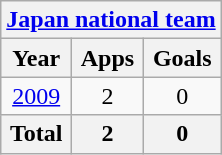<table class="wikitable" style="text-align:center">
<tr>
<th colspan=3><a href='#'>Japan national team</a></th>
</tr>
<tr>
<th>Year</th>
<th>Apps</th>
<th>Goals</th>
</tr>
<tr>
<td><a href='#'>2009</a></td>
<td>2</td>
<td>0</td>
</tr>
<tr>
<th>Total</th>
<th>2</th>
<th>0</th>
</tr>
</table>
